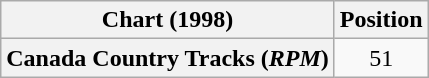<table class="wikitable plainrowheaders" style="text-align:center">
<tr>
<th scope="col">Chart (1998)</th>
<th scope="col">Position</th>
</tr>
<tr>
<th scope="row">Canada Country Tracks (<em>RPM</em>)</th>
<td>51</td>
</tr>
</table>
